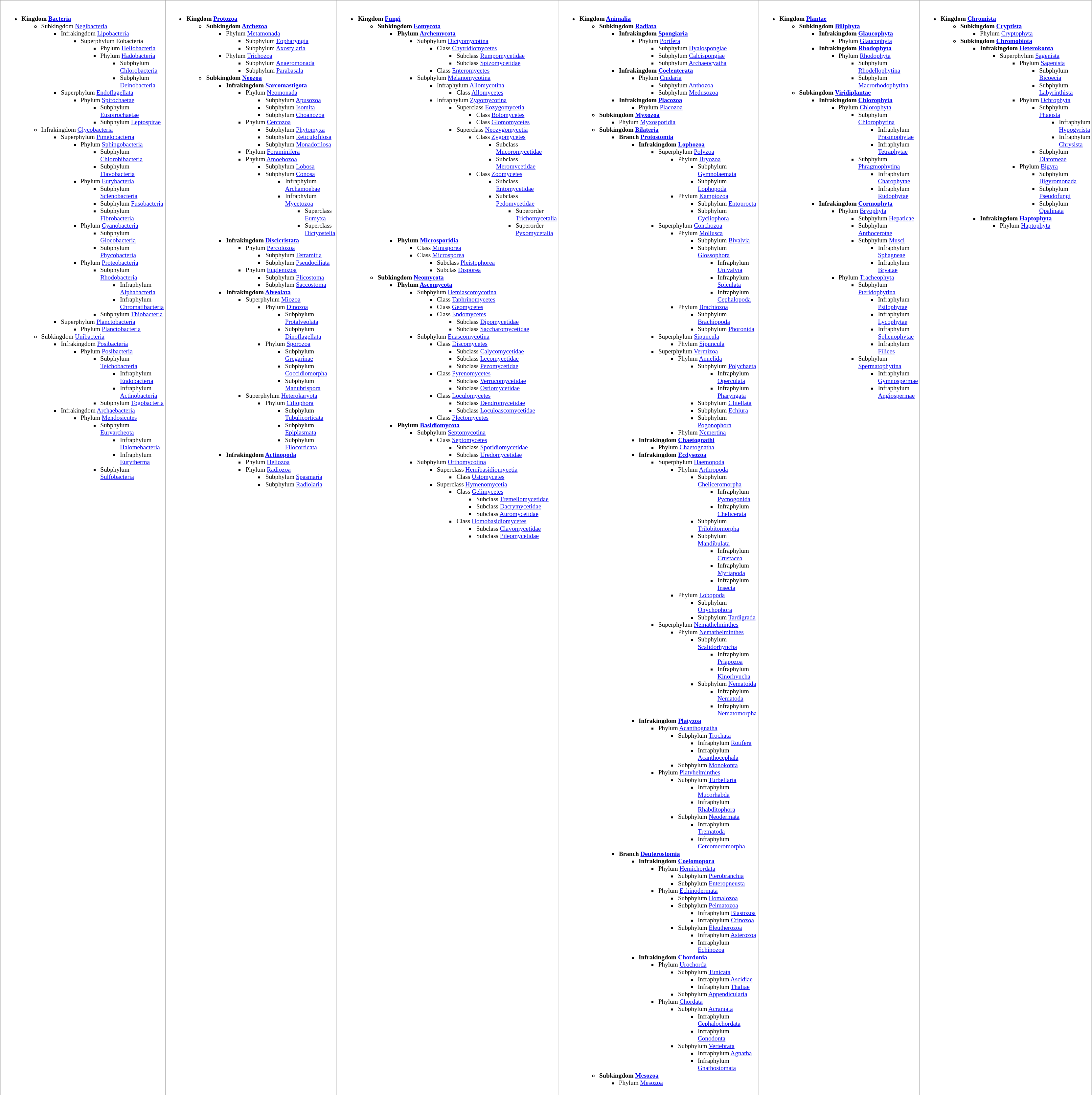<table role="presentation" class="wikitable mw-collapsible mw-collapsed">
<tr style="font-size: 80%;vertical-align: top;background: white">
<td><br><ul><li><strong>Kingdom <a href='#'>Bacteria</a></strong><ul><li>Subkingdom <a href='#'>Negibacteria</a><ul><li>Infrakingdom <a href='#'>Lipobacteria</a><ul><li>Superphylum Eobacteria<ul><li>Phylum <a href='#'>Heliobacteria</a></li><li>Phylum <a href='#'>Hadobacteria</a><ul><li>Subphylum <a href='#'>Chlorobacteria</a></li><li>Subphylum <a href='#'>Deinobacteria</a></li></ul></li></ul></li></ul></li><li>Superphylum <a href='#'>Endoflagellata</a><ul><li>Phylum <a href='#'>Spirochaetae</a><ul><li>Subphylum <a href='#'>Euspirochaetae</a></li><li>Subphylum <a href='#'>Leptospirae</a></li></ul></li></ul></li></ul></li><li>Infrakingdom <a href='#'>Glycobacteria</a><ul><li>Superphylum <a href='#'>Pimelobacteria</a><ul><li>Phylum <a href='#'>Sphingobacteria</a><ul><li>Subphylum <a href='#'>Chlorobibacteria</a></li><li>Subphylum <a href='#'>Flavobacteria</a></li></ul></li><li>Phylum <a href='#'>Eurybacteria</a><ul><li>Subphylum <a href='#'>Sclenobacteria</a></li><li>Subphylum <a href='#'>Fusobacteria</a></li><li>Subphylum <a href='#'>Fibrobacteria</a></li></ul></li><li>Phylum <a href='#'>Cyanobacteria</a><ul><li>Subphylum <a href='#'>Gloeobacteria</a></li><li>Subphylum <a href='#'>Phycobacteria</a></li></ul></li><li>Phylum <a href='#'>Proteobacteria</a><ul><li>Subphylum <a href='#'>Rhodobacteria</a><ul><li>Infraphylum <a href='#'>Alphabacteria</a></li><li>Infraphylum <a href='#'>Chromatibacteria</a></li></ul></li><li>Subphylum <a href='#'>Thiobacteria</a></li></ul></li></ul></li><li>Superphylum <a href='#'>Planctobacteria</a><ul><li>Phylum <a href='#'>Planctobacteria</a></li></ul></li></ul></li><li>Subkingdom <a href='#'>Unibacteria</a><ul><li>Infrakingdom <a href='#'>Posibacteria</a><ul><li>Phylum <a href='#'>Posibacteria</a><ul><li>Subphylum <a href='#'>Teichobacteria</a><ul><li>Infraphylum <a href='#'>Endobacteria</a></li><li>Infraphylum <a href='#'>Actinobacteria</a></li></ul></li><li>Subphylum <a href='#'>Togobacteria</a></li></ul></li></ul></li><li>Infrakingdom <a href='#'>Archaebacteria</a><ul><li>Phylum <a href='#'>Mendosicutes</a><ul><li>Subphylum <a href='#'>Euryarcheota</a><ul><li>Infraphylum <a href='#'>Halomebacteria</a></li><li>Infraphylum <a href='#'>Eurytherma</a></li></ul></li><li>Subphylum <a href='#'>Sulfobacteria</a></li></ul></li></ul></li></ul></li></ul></li></ul></td>
<td><br><ul><li><strong>Kingdom <a href='#'>Protozoa</a></strong><ul><li><strong>Subkingdom <a href='#'>Archezoa</a></strong><ul><li>Phylum <a href='#'>Metamonada</a><ul><li>Subphylum <a href='#'>Eopharyngia</a></li><li>Subphylum <a href='#'>Axostylaria</a></li></ul></li><li>Phylum <a href='#'>Trichozoa</a><ul><li>Subphylum <a href='#'>Anaeromonada</a></li><li>Subphylum <a href='#'>Parabasala</a></li></ul></li></ul></li><li><strong>Subkingdom <a href='#'>Neozoa</a></strong><ul><li><strong>Infrakingdom <a href='#'>Sarcomastigota</a></strong><ul><li>Phylum <a href='#'>Neomonada</a><ul><li>Subphylum <a href='#'>Apusozoa</a></li><li>Subphylum <a href='#'>Isomita</a></li><li>Subphylum <a href='#'>Choanozoa</a></li></ul></li><li>Phylum <a href='#'>Cercozoa</a><ul><li>Subphylum <a href='#'>Phytomyxa</a></li><li>Subphylum <a href='#'>Reticulofilosa</a></li><li>Subphylum <a href='#'>Monadofilosa</a></li></ul></li><li>Phylum <a href='#'>Foraminifera</a></li><li>Phylum <a href='#'>Amoebozoa</a><ul><li>Subphylum <a href='#'>Lobosa</a></li><li>Subphylum <a href='#'>Conosa</a><ul><li>Infraphylum <a href='#'>Archamoebae</a></li><li>Infraphylum <a href='#'>Mycetozoa</a><ul><li>Superclass <a href='#'>Eumyxa</a></li><li>Superclass <a href='#'>Dictyostelia</a></li></ul></li></ul></li></ul></li></ul></li><li><strong>Infrakingdom <a href='#'>Discicristata</a></strong><ul><li>Phylum <a href='#'>Percolozoa</a><ul><li>Subphylum <a href='#'>Tetramitia</a></li><li>Subphylum <a href='#'>Pseudociliata</a></li></ul></li><li>Phylum <a href='#'>Euglenozoa</a><ul><li>Subphylum <a href='#'>Plicostoma</a></li><li>Subphylum <a href='#'>Saccostoma</a></li></ul></li></ul></li><li><strong>Infrakingdom <a href='#'>Alveolata</a></strong><ul><li>Superphylum <a href='#'>Miozoa</a><ul><li>Phylum <a href='#'>Dinozoa</a><ul><li>Subphylum <a href='#'>Protalveolata</a></li><li>Subphylum <a href='#'>Dinoflagellata</a></li></ul></li><li>Phylum <a href='#'>Sporozoa</a><ul><li>Subphylum <a href='#'>Gregarinae</a></li><li>Subphylum <a href='#'>Coccidiomorpha</a></li><li>Subphylum <a href='#'>Manubrispora</a></li></ul></li></ul></li><li>Superphylum <a href='#'>Heterokaryota</a><ul><li>Phylum <a href='#'>Ciliophora</a><ul><li>Subphylum <a href='#'>Tubulicorticata</a></li><li>Subphylum <a href='#'>Epiplasmata</a></li><li>Subphylum <a href='#'>Filocorticata</a></li></ul></li></ul></li></ul></li><li><strong>Infrakingdom <a href='#'>Actinopoda</a></strong><ul><li>Phylum <a href='#'>Heliozoa</a></li><li>Phylum <a href='#'>Radiozoa</a><ul><li>Subphylum <a href='#'>Spasmaria</a></li><li>Subphylum <a href='#'>Radiolaria</a></li></ul></li></ul></li></ul></li></ul></li></ul></td>
<td><br><ul><li><strong>Kingdom <a href='#'>Fungi</a></strong><ul><li><strong>Subkingdom <a href='#'>Eomycota</a></strong><ul><li><strong>Phylum <a href='#'>Archemycota</a></strong><ul><li>Subphylum <a href='#'>Dictyomycotina</a><ul><li>Class <a href='#'>Chytridiomycetes</a><ul><li>Subclass <a href='#'>Rumpomycetidae</a></li><li>Subclass <a href='#'>Spizomycetidae</a></li></ul></li><li>Class <a href='#'>Enteromycetes</a></li></ul></li><li>Subphylum <a href='#'>Melanomycotina</a><ul><li>Infraphylum <a href='#'>Allomycotina</a><ul><li>Class <a href='#'>Allomycetes</a></li></ul></li><li>Infraphylum <a href='#'>Zygomycotina</a><ul><li>Superclass <a href='#'>Eozygomycetia</a><ul><li>Class <a href='#'>Bolomycetes</a></li><li>Class <a href='#'>Glomomycetes</a></li></ul></li><li>Superclass <a href='#'>Neozygomycetia</a><ul><li>Class <a href='#'>Zygomycetes</a><ul><li>Subclass <a href='#'>Mucoromycetidae</a></li><li>Subclass <a href='#'>Meromycetidae</a></li></ul></li><li>Class <a href='#'>Zoomycetes</a><ul><li>Subclass <a href='#'>Entomycetidae</a></li><li>Subclass <a href='#'>Pedomycetidae</a><ul><li>Superorder <a href='#'>Trichomycetalia</a></li><li>Superorder <a href='#'>Pyxomycetalia</a></li></ul></li></ul></li></ul></li></ul></li></ul></li></ul></li><li><strong>Phylum <a href='#'>Microsporidia</a></strong><ul><li>Class <a href='#'>Minisporea</a></li><li>Class <a href='#'>Microsporea</a><ul><li>Subclass <a href='#'>Pleistophorea</a></li><li>Subclas <a href='#'>Disporea</a></li></ul></li></ul></li></ul></li><li><strong>Subkingdom <a href='#'>Neomycota</a></strong><ul><li><strong>Phylum <a href='#'>Ascomycota</a></strong><ul><li>Subphylum <a href='#'>Hemiascomycotina</a><ul><li>Class <a href='#'>Taphrinomycetes</a></li><li>Class <a href='#'>Geomycetes</a></li><li>Class <a href='#'>Endomycetes</a><ul><li>Subclass <a href='#'>Dipomycetidae</a></li><li>Subclass <a href='#'>Saccharomycetidae</a></li></ul></li></ul></li><li>Subphylum <a href='#'>Euascomycotina</a><ul><li>Class <a href='#'>Discomycetes</a><ul><li>Subclass <a href='#'>Calycomycetidae</a></li><li>Subclass <a href='#'>Lecomycetidae</a></li><li>Subclass <a href='#'>Pezomycetidae</a></li></ul></li><li>Class <a href='#'>Pyrenomycetes</a><ul><li>Subclass <a href='#'>Verrucomycetidae</a></li><li>Subclass <a href='#'>Ostiomycetidae</a></li></ul></li><li>Class <a href='#'>Loculomycetes</a><ul><li>Subclass <a href='#'>Dendromycetidae</a></li><li>Subclass <a href='#'>Loculoascomycetidae</a></li></ul></li><li>Class <a href='#'>Plectomycetes</a></li></ul></li></ul></li><li><strong>Phylum <a href='#'>Basidiomycota</a></strong><ul><li>Subphylum <a href='#'>Septomycotina</a><ul><li>Class <a href='#'>Septomycetes</a><ul><li>Subclass <a href='#'>Sporidiomycetidae</a></li><li>Subclass <a href='#'>Uredomycetidae</a></li></ul></li></ul></li><li>Subphylum <a href='#'>Orthomycotina</a><ul><li>Superclass <a href='#'>Hemibasidiomycetia</a><ul><li>Class <a href='#'>Ustomycetes</a></li></ul></li><li>Superclass <a href='#'>Hymenomycetia</a><ul><li>Class <a href='#'>Gelimycetes</a><ul><li>Subclass <a href='#'>Tremellomycetidae</a></li><li>Subclass <a href='#'>Dacrymycetidae</a></li><li>Subclass <a href='#'>Auromycetidae</a></li></ul></li><li>Class <a href='#'>Homobasidiomycetes</a><ul><li>Subclass <a href='#'>Clavomycetidae</a></li><li>Subclass <a href='#'>Pileomycetidae</a></li></ul></li></ul></li></ul></li></ul></li></ul></li></ul></li></ul></td>
<td><br><ul><li><strong>Kingdom <a href='#'>Animalia</a></strong><ul><li><strong>Subkingdom <a href='#'>Radiata</a></strong><ul><li><strong>Infrakingdom <a href='#'>Spongiaria</a></strong><ul><li>Phylum <a href='#'>Porifera</a><ul><li>Subphylum <a href='#'>Hyalospongiae</a></li><li>Subphylum <a href='#'>Calcispongiae</a></li><li>Subphylum <a href='#'>Archaeocyatha</a> </li></ul></li></ul></li><li><strong>Infrakingdom <a href='#'>Coelenterata</a></strong><ul><li>Phylum <a href='#'>Cnidaria</a><ul><li>Subphylum <a href='#'>Anthozoa</a></li><li>Subphylum <a href='#'>Medusozoa</a></li></ul></li></ul></li><li><strong>Infrakingdom <a href='#'>Placozoa</a></strong><ul><li>Phylum <a href='#'>Placozoa</a></li></ul></li></ul></li><li><strong>Subkingdom <a href='#'>Myxozoa</a></strong><ul><li>Phylum <a href='#'>Myxosporidia</a></li></ul></li><li><strong>Subkingdom <a href='#'>Bilateria</a></strong><ul><li><strong>Branch <a href='#'>Protostomia</a></strong><ul><li><strong>Infrakingdom <a href='#'>Lophozoa</a></strong><ul><li>Superphylum <a href='#'>Polyzoa</a><ul><li>Phylum <a href='#'>Bryozoa</a><ul><li>Subphylum <a href='#'>Gymnolaemata</a></li><li>Subphylum <a href='#'>Lophopoda</a></li></ul></li><li>Phylum <a href='#'>Kamptozoa</a><ul><li>Subphylum <a href='#'>Entoprocta</a></li><li>Subphylum <a href='#'>Cycliophora</a></li></ul></li></ul></li><li>Superphylum <a href='#'>Conchozoa</a><ul><li>Phylum <a href='#'>Mollusca</a><ul><li>Subphylum <a href='#'>Bivalvia</a></li><li>Subphylum <a href='#'>Glossophora</a><ul><li>Infraphylum <a href='#'>Univalvia</a></li><li>Infraphylum <a href='#'>Spiculata</a></li><li>Infraphylum <a href='#'>Cephalopoda</a></li></ul></li></ul></li><li>Phylum <a href='#'>Brachiozoa</a><ul><li>Subphylum <a href='#'>Brachiopoda</a></li><li>Subphylum <a href='#'>Phoronida</a></li></ul></li></ul></li><li>Superphylum <a href='#'>Sipuncula</a><ul><li>Phylum <a href='#'>Sipuncula</a></li></ul></li><li>Superphylum <a href='#'>Vermizoa</a><ul><li>Phylum <a href='#'>Annelida</a><ul><li>Subphylum <a href='#'>Polychaeta</a><ul><li>Infraphylum <a href='#'>Operculata</a></li><li>Infraphylum <a href='#'>Pharyngata</a></li></ul></li><li>Subphylum <a href='#'>Clitellata</a></li><li>Subphylum <a href='#'>Echiura</a></li><li>Subphylum <a href='#'>Pogonophora</a></li></ul></li><li>Phylum <a href='#'>Nemertina</a></li></ul></li></ul></li><li><strong>Infrakingdom <a href='#'>Chaetognathi</a></strong><ul><li>Phylum <a href='#'>Chaetognatha</a></li></ul></li><li><strong>Infrakingdom <a href='#'>Ecdysozoa</a></strong><ul><li>Superphylum <a href='#'>Haemopoda</a><ul><li>Phylum <a href='#'>Arthropoda</a><ul><li>Subphylum <a href='#'>Cheliceromorpha</a><ul><li>Infraphylum <a href='#'>Pycnogonida</a></li><li>Infraphylum <a href='#'>Chelicerata</a></li></ul></li><li>Subphylum <a href='#'>Trilobitomorpha</a> </li><li>Subphylum <a href='#'>Mandibulata</a><ul><li>Infraphylum <a href='#'>Crustacea</a></li><li>Infraphylum <a href='#'>Myriapoda</a></li><li>Infraphylum <a href='#'>Insecta</a></li></ul></li></ul></li><li>Phylum <a href='#'>Lobopoda</a><ul><li>Subphylum <a href='#'>Onychophora</a></li><li>Subphylum <a href='#'>Tardigrada</a></li></ul></li></ul></li><li>Superphylum <a href='#'>Nemathelminthes</a><ul><li>Phylum <a href='#'>Nemathelminthes</a><ul><li>Subphylum <a href='#'>Scalidorhyncha</a><ul><li>Infraphylum <a href='#'>Priapozoa</a></li><li>Infraphylum <a href='#'>Kinorhyncha</a></li></ul></li><li>Subphylum <a href='#'>Nematoida</a><ul><li>Infraphylum <a href='#'>Nematoda</a></li><li>Infraphylum <a href='#'>Nematomorpha</a></li></ul></li></ul></li></ul></li></ul></li><li><strong>Infrakingdom <a href='#'>Platyzoa</a></strong><ul><li>Phylum <a href='#'>Acanthognatha</a><ul><li>Subphylum <a href='#'>Trochata</a><ul><li>Infraphylum <a href='#'>Rotifera</a></li><li>Infraphylum <a href='#'>Acanthocephala</a></li></ul></li><li>Subphylum <a href='#'>Monokonta</a></li></ul></li><li>Phylum <a href='#'>Platyhelminthes</a><ul><li>Subphylum <a href='#'>Turbellaria</a><ul><li>Infraphylum <a href='#'>Mucorhabda</a></li><li>Infraphylum <a href='#'>Rhabditophora</a></li></ul></li><li>Subphylum <a href='#'>Neodermata</a><ul><li>Infraphylum <a href='#'>Trematoda</a></li><li>Infraphylum <a href='#'>Cercomeromorpha</a></li></ul></li></ul></li></ul></li></ul></li><li><strong>Branch <a href='#'>Deuterostomia</a></strong><ul><li><strong>Infrakingdom <a href='#'>Coelomopora</a></strong><ul><li>Phylum <a href='#'>Hemichordata</a><ul><li>Subphylum <a href='#'>Pterobranchia</a></li><li>Subphylum <a href='#'>Enteropneusta</a></li></ul></li><li>Phylum <a href='#'>Echinodermata</a><ul><li>Subphylum <a href='#'>Homalozoa</a></li><li>Subphylum <a href='#'>Pelmatozoa</a><ul><li>Infraphylum <a href='#'>Blastozoa</a></li><li>Infraphylum <a href='#'>Crinozoa</a></li></ul></li><li>Subphylum <a href='#'>Eleutherozoa</a><ul><li>Infraphylum <a href='#'>Asterozoa</a></li><li>Infraphylum <a href='#'>Echinozoa</a></li></ul></li></ul></li></ul></li><li><strong>Infrakingdom <a href='#'>Chordonia</a></strong><ul><li>Phylum <a href='#'>Urochorda</a><ul><li>Subphylum <a href='#'>Tunicata</a><ul><li>Infraphylum <a href='#'>Ascidiae</a></li><li>Infraphylum <a href='#'>Thaliae</a></li></ul></li><li>Subphylum <a href='#'>Appendicularia</a></li></ul></li><li>Phylum <a href='#'>Chordata</a><ul><li>Subphylum <a href='#'>Acraniata</a><ul><li>Infraphylum <a href='#'>Cephalochordata</a></li><li>Infraphylum <a href='#'>Conodonta</a> </li></ul></li><li>Subphylum <a href='#'>Vertebrata</a><ul><li>Infraphylum <a href='#'>Agnatha</a></li><li>Infraphylum <a href='#'>Gnathostomata</a></li></ul></li></ul></li></ul></li></ul></li></ul></li><li><strong>Subkingdom <a href='#'>Mesozoa</a></strong><ul><li>Phylum <a href='#'>Mesozoa</a></li></ul></li></ul></li></ul></td>
<td><br><ul><li><strong>Kingdom <a href='#'>Plantae</a></strong><ul><li><strong>Subkingdom <a href='#'>Biliphyta</a></strong><ul><li><strong>Infrakingdom <a href='#'>Glaucophyta</a></strong><ul><li>Phylum <a href='#'>Glaucophyta</a></li></ul></li><li><strong>Infrakingdom <a href='#'>Rhodophyta</a></strong><ul><li>Phylum <a href='#'>Rhodophyta</a><ul><li>Subphylum <a href='#'>Rhodellophytina</a></li><li>Subphylum <a href='#'>Macrorhodophytina</a></li></ul></li></ul></li></ul></li><li><strong>Subkingdom <a href='#'>Viridiplantae</a></strong><ul><li><strong>Infrakingdom <a href='#'>Chlorophyta</a></strong><ul><li>Phylum <a href='#'>Chlorophyta</a><ul><li>Subphylum <a href='#'>Chlorophytina</a><ul><li>Infraphylum <a href='#'>Prasinophytae</a></li><li>Infraphylum <a href='#'>Tetraphytae</a></li></ul></li><li>Subphylum <a href='#'>Phragmophytina</a><ul><li>Infraphylum <a href='#'>Charophytae</a></li><li>Infraphylum <a href='#'>Rudophytae</a></li></ul></li></ul></li></ul></li><li><strong>Infrakingdom <a href='#'>Cormophyta</a></strong><ul><li>Phylum <a href='#'>Bryophyta</a><ul><li>Subphylum <a href='#'>Hepaticae</a></li><li>Subphylum <a href='#'>Anthocerotae</a></li><li>Subphylum <a href='#'>Musci</a><ul><li>Infraphylum <a href='#'>Sphagneae</a></li><li>Infraphylum <a href='#'>Bryatae</a></li></ul></li></ul></li><li>Phylum <a href='#'>Tracheophyta</a><ul><li>Subphylum <a href='#'>Pteridophytina</a><ul><li>Infraphylum <a href='#'>Psilophytae</a></li><li>Infraphylum <a href='#'>Lycophytae</a></li><li>Infraphylum <a href='#'>Sphenophytae</a></li><li>Infraphylum <a href='#'>Filices</a></li></ul></li><li>Subphylum <a href='#'>Spermatophytina</a><ul><li>Infraphylum <a href='#'>Gymnospermae</a></li><li>Infraphylum <a href='#'>Angiospermae</a></li></ul></li></ul></li></ul></li></ul></li></ul></li></ul></td>
<td><br><ul><li><strong>Kingdom <a href='#'>Chromista</a></strong><ul><li><strong>Subkingdom <a href='#'>Cryptista</a></strong><ul><li>Phylum <a href='#'>Cryptophyta</a></li></ul></li><li><strong>Subkingdom <a href='#'>Chromobiota</a></strong><ul><li><strong>Infrakingdom <a href='#'>Heterokonta</a></strong><ul><li>Superphylum <a href='#'>Sagenista</a><ul><li>Phylum <a href='#'>Sagenista</a><ul><li>Subphylum <a href='#'>Bicoecia</a></li><li>Subphylum <a href='#'>Labyrinthista</a></li></ul></li><li>Phylum <a href='#'>Ochrophyta</a><ul><li>Subphylum <a href='#'>Phaeista</a><ul><li>Infraphylum <a href='#'>Hypogyrista</a></li><li>Infraphylum <a href='#'>Chrysista</a></li></ul></li><li>Subphylum <a href='#'>Diatomeae</a></li></ul></li><li>Phylum <a href='#'>Bigyra</a><ul><li>Subphylum <a href='#'>Bigyromonada</a></li><li>Subphylum <a href='#'>Pseudofungi</a></li><li>Subphylum <a href='#'>Opalinata</a></li></ul></li></ul></li></ul></li><li><strong>Infrakingdom <a href='#'>Haptophyta</a></strong><ul><li>Phylum <a href='#'>Haptophyta</a></li></ul></li></ul></li></ul></li></ul></td>
</tr>
</table>
